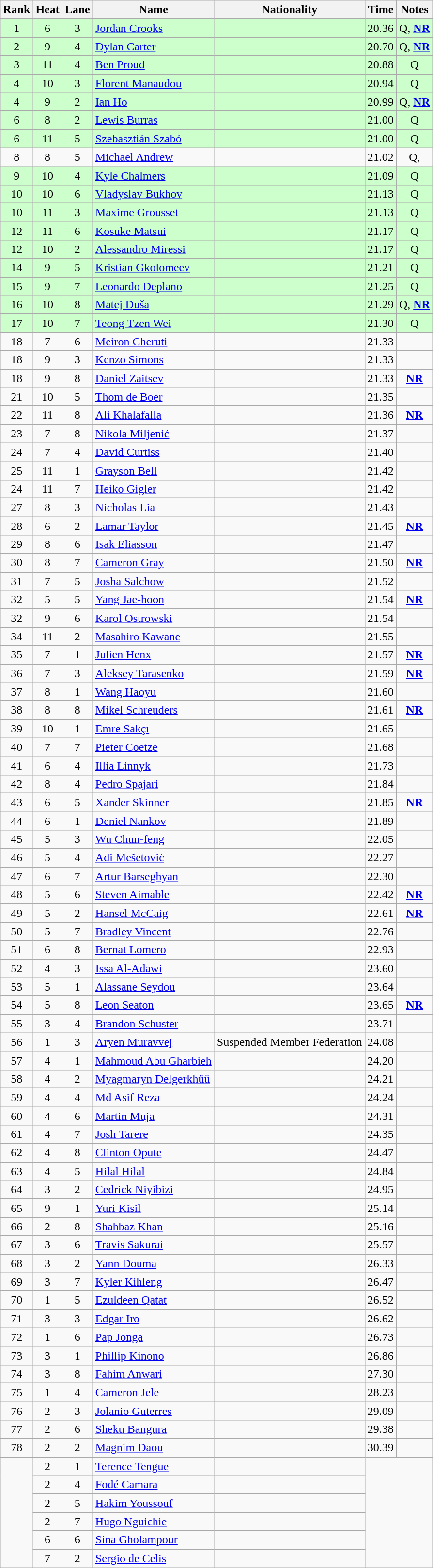<table class="wikitable sortable" style="text-align:center">
<tr>
<th>Rank</th>
<th>Heat</th>
<th>Lane</th>
<th>Name</th>
<th>Nationality</th>
<th>Time</th>
<th>Notes</th>
</tr>
<tr bgcolor=ccffcc>
<td>1</td>
<td>6</td>
<td>3</td>
<td align=left><a href='#'>Jordan Crooks</a></td>
<td align=left></td>
<td>20.36</td>
<td>Q, <strong><a href='#'>NR</a></strong></td>
</tr>
<tr bgcolor=ccffcc>
<td>2</td>
<td>9</td>
<td>4</td>
<td align=left><a href='#'>Dylan Carter</a></td>
<td align=left></td>
<td>20.70</td>
<td>Q, <strong><a href='#'>NR</a></strong></td>
</tr>
<tr bgcolor=ccffcc>
<td>3</td>
<td>11</td>
<td>4</td>
<td align=left><a href='#'>Ben Proud</a></td>
<td align=left></td>
<td>20.88</td>
<td>Q</td>
</tr>
<tr bgcolor=ccffcc>
<td>4</td>
<td>10</td>
<td>3</td>
<td align=left><a href='#'>Florent Manaudou</a></td>
<td align=left></td>
<td>20.94</td>
<td>Q</td>
</tr>
<tr bgcolor=ccffcc>
<td>4</td>
<td>9</td>
<td>2</td>
<td align=left><a href='#'>Ian Ho</a></td>
<td align=left></td>
<td>20.99</td>
<td>Q, <strong><a href='#'>NR</a></strong></td>
</tr>
<tr bgcolor=ccffcc>
<td>6</td>
<td>8</td>
<td>2</td>
<td align=left><a href='#'>Lewis Burras</a></td>
<td align=left></td>
<td>21.00</td>
<td>Q</td>
</tr>
<tr bgcolor=ccffcc>
<td>6</td>
<td>11</td>
<td>5</td>
<td align=left><a href='#'>Szebasztián Szabó</a></td>
<td align=left></td>
<td>21.00</td>
<td>Q</td>
</tr>
<tr>
<td>8</td>
<td>8</td>
<td>5</td>
<td align=left><a href='#'>Michael Andrew</a></td>
<td align=left></td>
<td>21.02</td>
<td>Q, </td>
</tr>
<tr bgcolor=ccffcc>
<td>9</td>
<td>10</td>
<td>4</td>
<td align=left><a href='#'>Kyle Chalmers</a></td>
<td align=left></td>
<td>21.09</td>
<td>Q</td>
</tr>
<tr bgcolor=ccffcc>
<td>10</td>
<td>10</td>
<td>6</td>
<td align=left><a href='#'>Vladyslav Bukhov</a></td>
<td align=left></td>
<td>21.13</td>
<td>Q</td>
</tr>
<tr bgcolor=ccffcc>
<td>10</td>
<td>11</td>
<td>3</td>
<td align=left><a href='#'>Maxime Grousset</a></td>
<td align=left></td>
<td>21.13</td>
<td>Q</td>
</tr>
<tr bgcolor=ccffcc>
<td>12</td>
<td>11</td>
<td>6</td>
<td align=left><a href='#'>Kosuke Matsui</a></td>
<td align=left></td>
<td>21.17</td>
<td>Q</td>
</tr>
<tr bgcolor=ccffcc>
<td>12</td>
<td>10</td>
<td>2</td>
<td align=left><a href='#'>Alessandro Miressi</a></td>
<td align=left></td>
<td>21.17</td>
<td>Q</td>
</tr>
<tr bgcolor=ccffcc>
<td>14</td>
<td>9</td>
<td>5</td>
<td align=left><a href='#'>Kristian Gkolomeev</a></td>
<td align=left></td>
<td>21.21</td>
<td>Q</td>
</tr>
<tr bgcolor=ccffcc>
<td>15</td>
<td>9</td>
<td>7</td>
<td align=left><a href='#'>Leonardo Deplano</a></td>
<td align=left></td>
<td>21.25</td>
<td>Q</td>
</tr>
<tr bgcolor=ccffcc>
<td>16</td>
<td>10</td>
<td>8</td>
<td align=left><a href='#'>Matej Duša</a></td>
<td align=left></td>
<td>21.29</td>
<td>Q, <strong><a href='#'>NR</a></strong></td>
</tr>
<tr bgcolor=ccffcc>
<td>17</td>
<td>10</td>
<td>7</td>
<td align=left><a href='#'>Teong Tzen Wei</a></td>
<td align=left></td>
<td>21.30</td>
<td>Q</td>
</tr>
<tr>
<td>18</td>
<td>7</td>
<td>6</td>
<td align=left><a href='#'>Meiron Cheruti</a></td>
<td align=left></td>
<td>21.33</td>
<td></td>
</tr>
<tr>
<td>18</td>
<td>9</td>
<td>3</td>
<td align=left><a href='#'>Kenzo Simons</a></td>
<td align=left></td>
<td>21.33</td>
<td></td>
</tr>
<tr>
<td>18</td>
<td>9</td>
<td>8</td>
<td align=left><a href='#'>Daniel Zaitsev</a></td>
<td align=left></td>
<td>21.33</td>
<td><strong><a href='#'>NR</a></strong></td>
</tr>
<tr>
<td>21</td>
<td>10</td>
<td>5</td>
<td align=left><a href='#'>Thom de Boer</a></td>
<td align=left></td>
<td>21.35</td>
<td></td>
</tr>
<tr>
<td>22</td>
<td>11</td>
<td>8</td>
<td align=left><a href='#'>Ali Khalafalla</a></td>
<td align=left></td>
<td>21.36</td>
<td><strong><a href='#'>NR</a></strong></td>
</tr>
<tr>
<td>23</td>
<td>7</td>
<td>8</td>
<td align=left><a href='#'>Nikola Miljenić</a></td>
<td align=left></td>
<td>21.37</td>
<td></td>
</tr>
<tr>
<td>24</td>
<td>7</td>
<td>4</td>
<td align=left><a href='#'>David Curtiss</a></td>
<td align=left></td>
<td>21.40</td>
<td></td>
</tr>
<tr>
<td>25</td>
<td>11</td>
<td>1</td>
<td align=left><a href='#'>Grayson Bell</a></td>
<td align=left></td>
<td>21.42</td>
<td></td>
</tr>
<tr>
<td>24</td>
<td>11</td>
<td>7</td>
<td align=left><a href='#'>Heiko Gigler</a></td>
<td align=left></td>
<td>21.42</td>
<td></td>
</tr>
<tr>
<td>27</td>
<td>8</td>
<td>3</td>
<td align=left><a href='#'>Nicholas Lia</a></td>
<td align=left></td>
<td>21.43</td>
<td></td>
</tr>
<tr>
<td>28</td>
<td>6</td>
<td>2</td>
<td align=left><a href='#'>Lamar Taylor</a></td>
<td align=left></td>
<td>21.45</td>
<td><strong><a href='#'>NR</a></strong></td>
</tr>
<tr>
<td>29</td>
<td>8</td>
<td>6</td>
<td align=left><a href='#'>Isak Eliasson</a></td>
<td align=left></td>
<td>21.47</td>
<td></td>
</tr>
<tr>
<td>30</td>
<td>8</td>
<td>7</td>
<td align=left><a href='#'>Cameron Gray</a></td>
<td align=left></td>
<td>21.50</td>
<td><strong><a href='#'>NR</a></strong></td>
</tr>
<tr>
<td>31</td>
<td>7</td>
<td>5</td>
<td align=left><a href='#'>Josha Salchow</a></td>
<td align=left></td>
<td>21.52</td>
<td></td>
</tr>
<tr>
<td>32</td>
<td>5</td>
<td>5</td>
<td align=left><a href='#'>Yang Jae-hoon</a></td>
<td align=left></td>
<td>21.54</td>
<td><strong><a href='#'>NR</a></strong></td>
</tr>
<tr>
<td>32</td>
<td>9</td>
<td>6</td>
<td align=left><a href='#'>Karol Ostrowski</a></td>
<td align=left></td>
<td>21.54</td>
<td></td>
</tr>
<tr>
<td>34</td>
<td>11</td>
<td>2</td>
<td align=left><a href='#'>Masahiro Kawane</a></td>
<td align=left></td>
<td>21.55</td>
<td></td>
</tr>
<tr>
<td>35</td>
<td>7</td>
<td>1</td>
<td align=left><a href='#'>Julien Henx</a></td>
<td align=left></td>
<td>21.57</td>
<td><strong><a href='#'>NR</a></strong></td>
</tr>
<tr>
<td>36</td>
<td>7</td>
<td>3</td>
<td align=left><a href='#'>Aleksey Tarasenko</a></td>
<td align=left></td>
<td>21.59</td>
<td><strong><a href='#'>NR</a></strong></td>
</tr>
<tr>
<td>37</td>
<td>8</td>
<td>1</td>
<td align=left><a href='#'>Wang Haoyu</a></td>
<td align=left></td>
<td>21.60</td>
<td></td>
</tr>
<tr>
<td>38</td>
<td>8</td>
<td>8</td>
<td align=left><a href='#'>Mikel Schreuders</a></td>
<td align=left></td>
<td>21.61</td>
<td><strong><a href='#'>NR</a></strong></td>
</tr>
<tr>
<td>39</td>
<td>10</td>
<td>1</td>
<td align=left><a href='#'>Emre Sakçı</a></td>
<td align=left></td>
<td>21.65</td>
<td></td>
</tr>
<tr>
<td>40</td>
<td>7</td>
<td>7</td>
<td align=left><a href='#'>Pieter Coetze</a></td>
<td align=left></td>
<td>21.68</td>
<td></td>
</tr>
<tr>
<td>41</td>
<td>6</td>
<td>4</td>
<td align=left><a href='#'>Illia Linnyk</a></td>
<td align=left></td>
<td>21.73</td>
<td></td>
</tr>
<tr>
<td>42</td>
<td>8</td>
<td>4</td>
<td align=left><a href='#'>Pedro Spajari</a></td>
<td align=left></td>
<td>21.84</td>
<td></td>
</tr>
<tr>
<td>43</td>
<td>6</td>
<td>5</td>
<td align=left><a href='#'>Xander Skinner</a></td>
<td align=left></td>
<td>21.85</td>
<td><strong><a href='#'>NR</a></strong></td>
</tr>
<tr>
<td>44</td>
<td>6</td>
<td>1</td>
<td align=left><a href='#'>Deniel Nankov</a></td>
<td align=left></td>
<td>21.89</td>
<td></td>
</tr>
<tr>
<td>45</td>
<td>5</td>
<td>3</td>
<td align=left><a href='#'>Wu Chun-feng</a></td>
<td align=left></td>
<td>22.05</td>
<td></td>
</tr>
<tr>
<td>46</td>
<td>5</td>
<td>4</td>
<td align=left><a href='#'>Adi Mešetović</a></td>
<td align=left></td>
<td>22.27</td>
<td></td>
</tr>
<tr>
<td>47</td>
<td>6</td>
<td>7</td>
<td align=left><a href='#'>Artur Barseghyan</a></td>
<td align=left></td>
<td>22.30</td>
<td></td>
</tr>
<tr>
<td>48</td>
<td>5</td>
<td>6</td>
<td align=left><a href='#'>Steven Aimable</a></td>
<td align=left></td>
<td>22.42</td>
<td><strong><a href='#'>NR</a></strong></td>
</tr>
<tr>
<td>49</td>
<td>5</td>
<td>2</td>
<td align=left><a href='#'>Hansel McCaig</a></td>
<td align=left></td>
<td>22.61</td>
<td><strong><a href='#'>NR</a></strong></td>
</tr>
<tr>
<td>50</td>
<td>5</td>
<td>7</td>
<td align=left><a href='#'>Bradley Vincent</a></td>
<td align=left></td>
<td>22.76</td>
<td></td>
</tr>
<tr>
<td>51</td>
<td>6</td>
<td>8</td>
<td align=left><a href='#'>Bernat Lomero</a></td>
<td align=left></td>
<td>22.93</td>
<td></td>
</tr>
<tr>
<td>52</td>
<td>4</td>
<td>3</td>
<td align=left><a href='#'>Issa Al-Adawi</a></td>
<td align=left></td>
<td>23.60</td>
<td></td>
</tr>
<tr>
<td>53</td>
<td>5</td>
<td>1</td>
<td align=left><a href='#'>Alassane Seydou</a></td>
<td align=left></td>
<td>23.64</td>
<td></td>
</tr>
<tr>
<td>54</td>
<td>5</td>
<td>8</td>
<td align=left><a href='#'>Leon Seaton</a></td>
<td align=left></td>
<td>23.65</td>
<td><strong><a href='#'>NR</a></strong></td>
</tr>
<tr>
<td>55</td>
<td>3</td>
<td>4</td>
<td align=left><a href='#'>Brandon Schuster</a></td>
<td align=left></td>
<td>23.71</td>
<td></td>
</tr>
<tr>
<td>56</td>
<td>1</td>
<td>3</td>
<td align=left><a href='#'>Aryen Muravvej</a></td>
<td align=left> Suspended Member Federation</td>
<td>24.08</td>
<td></td>
</tr>
<tr>
<td>57</td>
<td>4</td>
<td>1</td>
<td align=left><a href='#'>Mahmoud Abu Gharbieh</a></td>
<td align=left></td>
<td>24.20</td>
<td></td>
</tr>
<tr>
<td>58</td>
<td>4</td>
<td>2</td>
<td align=left><a href='#'>Myagmaryn Delgerkhüü</a></td>
<td align=left></td>
<td>24.21</td>
<td></td>
</tr>
<tr>
<td>59</td>
<td>4</td>
<td>4</td>
<td align=left><a href='#'>Md Asif Reza</a></td>
<td align=left></td>
<td>24.24</td>
<td></td>
</tr>
<tr>
<td>60</td>
<td>4</td>
<td>6</td>
<td align=left><a href='#'>Martin Muja</a></td>
<td align=left></td>
<td>24.31</td>
<td></td>
</tr>
<tr>
<td>61</td>
<td>4</td>
<td>7</td>
<td align=left><a href='#'>Josh Tarere</a></td>
<td align=left></td>
<td>24.35</td>
<td></td>
</tr>
<tr>
<td>62</td>
<td>4</td>
<td>8</td>
<td align=left><a href='#'>Clinton Opute</a></td>
<td align=left></td>
<td>24.47</td>
<td></td>
</tr>
<tr>
<td>63</td>
<td>4</td>
<td>5</td>
<td align=left><a href='#'>Hilal Hilal</a></td>
<td align=left></td>
<td>24.84</td>
<td></td>
</tr>
<tr>
<td>64</td>
<td>3</td>
<td>2</td>
<td align=left><a href='#'>Cedrick Niyibizi</a></td>
<td align=left></td>
<td>24.95</td>
<td></td>
</tr>
<tr>
<td>65</td>
<td>9</td>
<td>1</td>
<td align=left><a href='#'>Yuri Kisil</a></td>
<td align=left></td>
<td>25.14</td>
<td></td>
</tr>
<tr>
<td>66</td>
<td>2</td>
<td>8</td>
<td align=left><a href='#'>Shahbaz Khan</a></td>
<td align=left></td>
<td>25.16</td>
<td></td>
</tr>
<tr>
<td>67</td>
<td>3</td>
<td>6</td>
<td align=left><a href='#'>Travis Sakurai</a></td>
<td align=left></td>
<td>25.57</td>
<td></td>
</tr>
<tr>
<td>68</td>
<td>3</td>
<td>2</td>
<td align=left><a href='#'>Yann Douma</a></td>
<td align=left></td>
<td>26.33</td>
<td></td>
</tr>
<tr>
<td>69</td>
<td>3</td>
<td>7</td>
<td align=left><a href='#'>Kyler Kihleng</a></td>
<td align=left></td>
<td>26.47</td>
<td></td>
</tr>
<tr>
<td>70</td>
<td>1</td>
<td>5</td>
<td align=left><a href='#'>Ezuldeen Qatat</a></td>
<td align=left></td>
<td>26.52</td>
<td></td>
</tr>
<tr>
<td>71</td>
<td>3</td>
<td>3</td>
<td align=left><a href='#'>Edgar Iro</a></td>
<td align=left></td>
<td>26.62</td>
<td></td>
</tr>
<tr>
<td>72</td>
<td>1</td>
<td>6</td>
<td align=left><a href='#'>Pap Jonga</a></td>
<td align=left></td>
<td>26.73</td>
<td></td>
</tr>
<tr>
<td>73</td>
<td>3</td>
<td>1</td>
<td align=left><a href='#'>Phillip Kinono</a></td>
<td align=left></td>
<td>26.86</td>
<td></td>
</tr>
<tr>
<td>74</td>
<td>3</td>
<td>8</td>
<td align=left><a href='#'>Fahim Anwari</a></td>
<td align=left></td>
<td>27.30</td>
<td></td>
</tr>
<tr>
<td>75</td>
<td>1</td>
<td>4</td>
<td align=left><a href='#'>Cameron Jele</a></td>
<td align=left></td>
<td>28.23</td>
<td></td>
</tr>
<tr>
<td>76</td>
<td>2</td>
<td>3</td>
<td align=left><a href='#'>Jolanio Guterres</a></td>
<td align=left></td>
<td>29.09</td>
<td></td>
</tr>
<tr>
<td>77</td>
<td>2</td>
<td>6</td>
<td align=left><a href='#'>Sheku Bangura</a></td>
<td align=left></td>
<td>29.38</td>
<td></td>
</tr>
<tr>
<td>78</td>
<td>2</td>
<td>2</td>
<td align=left><a href='#'>Magnim Daou</a></td>
<td align=left></td>
<td>30.39</td>
<td></td>
</tr>
<tr>
<td rowspan=6></td>
<td>2</td>
<td>1</td>
<td align=left><a href='#'>Terence Tengue</a></td>
<td align=left></td>
<td colspan=2 rowspan=6></td>
</tr>
<tr>
<td>2</td>
<td>4</td>
<td align=left><a href='#'>Fodé Camara</a></td>
<td align=left></td>
</tr>
<tr>
<td>2</td>
<td>5</td>
<td align=left><a href='#'>Hakim Youssouf</a></td>
<td align=left></td>
</tr>
<tr>
<td>2</td>
<td>7</td>
<td align=left><a href='#'>Hugo Nguichie</a></td>
<td align=left></td>
</tr>
<tr>
<td>6</td>
<td>6</td>
<td align=left><a href='#'>Sina Gholampour</a></td>
<td align=left></td>
</tr>
<tr>
<td>7</td>
<td>2</td>
<td align=left><a href='#'>Sergio de Celis</a></td>
<td align=left></td>
</tr>
</table>
